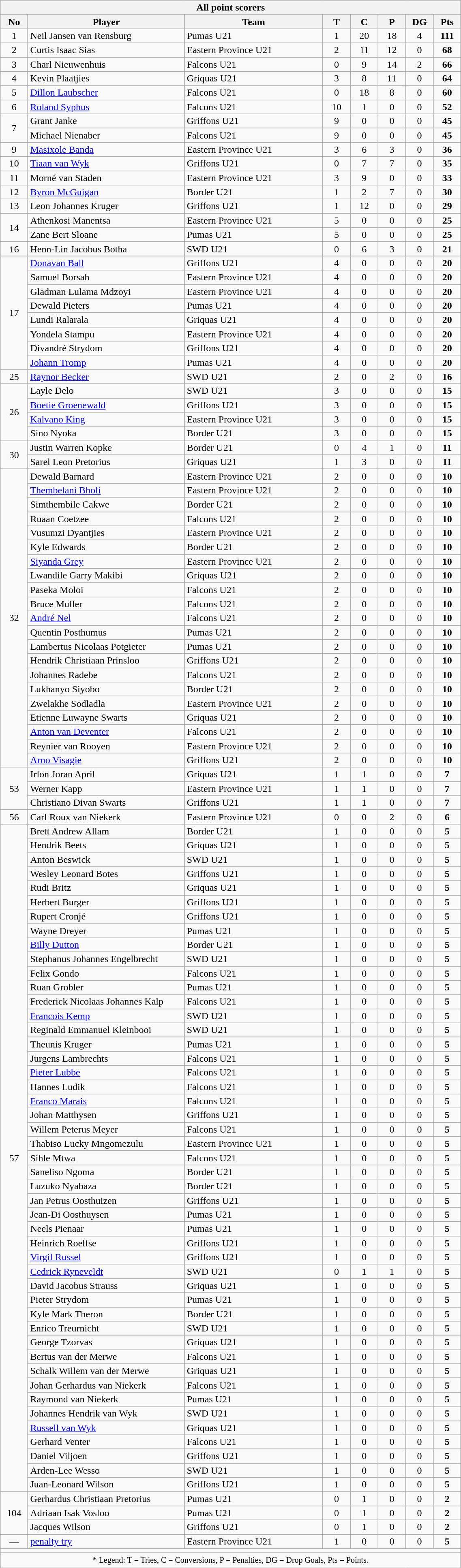<table class="wikitable collapsible collapsed sortable" style="text-align:center; line-height:100%; font-size:100%; width:60%;">
<tr>
<th colspan=8>All point scorers</th>
</tr>
<tr>
<th style="width:6%;">No</th>
<th style="width:34%;">Player</th>
<th style="width:30%;">Team</th>
<th style="width:6%;">T</th>
<th style="width:6%;">C</th>
<th style="width:6%;">P</th>
<th style="width:6%;">DG</th>
<th style="width:6%;">Pts<br></th>
</tr>
<tr>
<td>1</td>
<td align=left>Neil Jansen van Rensburg</td>
<td align=left>Pumas U21</td>
<td>1</td>
<td>20</td>
<td>18</td>
<td>4</td>
<td><strong>111</strong></td>
</tr>
<tr>
<td>2</td>
<td align=left>Curtis Isaac Sias</td>
<td align=left>Eastern Province U21</td>
<td>2</td>
<td>11</td>
<td>12</td>
<td>0</td>
<td><strong>68</strong></td>
</tr>
<tr>
<td>3</td>
<td align=left>Charl Nieuwenhuis</td>
<td align=left>Falcons U21</td>
<td>0</td>
<td>9</td>
<td>14</td>
<td>2</td>
<td><strong>66</strong></td>
</tr>
<tr>
<td>4</td>
<td align=left>Kevin Plaatjies</td>
<td align=left>Griquas U21</td>
<td>3</td>
<td>8</td>
<td>11</td>
<td>0</td>
<td><strong>64</strong></td>
</tr>
<tr>
<td>5</td>
<td align=left><a href='#'>Dillon Laubscher</a></td>
<td align=left>Falcons U21</td>
<td>0</td>
<td>18</td>
<td>8</td>
<td>0</td>
<td><strong>60</strong></td>
</tr>
<tr>
<td>6</td>
<td align=left><a href='#'>Roland Syphus</a></td>
<td align=left>Falcons U21</td>
<td>10</td>
<td>1</td>
<td>0</td>
<td>0</td>
<td><strong>52</strong></td>
</tr>
<tr>
<td rowspan=2>7</td>
<td align=left>Grant Janke</td>
<td align=left>Griffons U21</td>
<td>9</td>
<td>0</td>
<td>0</td>
<td>0</td>
<td><strong>45</strong></td>
</tr>
<tr>
<td align=left>Michael Nienaber</td>
<td align=left>Falcons U21</td>
<td>9</td>
<td>0</td>
<td>0</td>
<td>0</td>
<td><strong>45</strong></td>
</tr>
<tr>
<td>9</td>
<td align=left><a href='#'>Masixole Banda</a></td>
<td align=left>Eastern Province U21</td>
<td>3</td>
<td>6</td>
<td>3</td>
<td>0</td>
<td><strong>36</strong></td>
</tr>
<tr>
<td>10</td>
<td align=left><a href='#'>Tiaan van Wyk</a></td>
<td align=left>Griffons U21</td>
<td>0</td>
<td>7</td>
<td>7</td>
<td>0</td>
<td><strong>35</strong></td>
</tr>
<tr>
<td>11</td>
<td align=left>Morné van Staden</td>
<td align=left>Eastern Province U21</td>
<td>3</td>
<td>9</td>
<td>0</td>
<td>0</td>
<td><strong>33</strong></td>
</tr>
<tr>
<td>12</td>
<td align=left><a href='#'>Byron McGuigan</a></td>
<td align=left>Border U21</td>
<td>1</td>
<td>2</td>
<td>7</td>
<td>0</td>
<td><strong>30</strong></td>
</tr>
<tr>
<td>13</td>
<td align=left>Leon Johannes Kruger</td>
<td align=left>Griffons U21</td>
<td>1</td>
<td>12</td>
<td>0</td>
<td>0</td>
<td><strong>29</strong></td>
</tr>
<tr>
<td rowspan=2>14</td>
<td align=left>Athenkosi Manentsa</td>
<td align=left>Eastern Province U21</td>
<td>5</td>
<td>0</td>
<td>0</td>
<td>0</td>
<td><strong>25</strong></td>
</tr>
<tr>
<td align=left>Zane Bert Sloane</td>
<td align=left>Pumas U21</td>
<td>5</td>
<td>0</td>
<td>0</td>
<td>0</td>
<td><strong>25</strong></td>
</tr>
<tr>
<td>16</td>
<td align=left>Henn-Lin Jacobus Botha</td>
<td align=left>SWD U21</td>
<td>0</td>
<td>6</td>
<td>3</td>
<td>0</td>
<td><strong>21</strong></td>
</tr>
<tr>
<td rowspan=8>17</td>
<td align=left><a href='#'>Donavan Ball</a></td>
<td align=left>Griffons U21</td>
<td>4</td>
<td>0</td>
<td>0</td>
<td>0</td>
<td><strong>20</strong></td>
</tr>
<tr>
<td align=left>Samuel Borsah</td>
<td align=left>Eastern Province U21</td>
<td>4</td>
<td>0</td>
<td>0</td>
<td>0</td>
<td><strong>20</strong></td>
</tr>
<tr>
<td align=left>Gladman Lulama Mdzoyi</td>
<td align=left>Eastern Province U21</td>
<td>4</td>
<td>0</td>
<td>0</td>
<td>0</td>
<td><strong>20</strong></td>
</tr>
<tr>
<td align=left>Dewald Pieters</td>
<td align=left>Pumas U21</td>
<td>4</td>
<td>0</td>
<td>0</td>
<td>0</td>
<td><strong>20</strong></td>
</tr>
<tr>
<td align=left>Lundi Ralarala</td>
<td align=left>Griquas U21</td>
<td>4</td>
<td>0</td>
<td>0</td>
<td>0</td>
<td><strong>20</strong></td>
</tr>
<tr>
<td align=left>Yondela Stampu</td>
<td align=left>Eastern Province U21</td>
<td>4</td>
<td>0</td>
<td>0</td>
<td>0</td>
<td><strong>20</strong></td>
</tr>
<tr>
<td align=left>Divandré Strydom</td>
<td align=left>Griffons U21</td>
<td>4</td>
<td>0</td>
<td>0</td>
<td>0</td>
<td><strong>20</strong></td>
</tr>
<tr>
<td align=left><a href='#'>Johann Tromp</a></td>
<td align=left>Pumas U21</td>
<td>4</td>
<td>0</td>
<td>0</td>
<td>0</td>
<td><strong>20</strong></td>
</tr>
<tr>
<td>25</td>
<td align=left><a href='#'>Raynor Becker</a></td>
<td align=left>SWD U21</td>
<td>2</td>
<td>0</td>
<td>2</td>
<td>0</td>
<td><strong>16</strong></td>
</tr>
<tr>
<td rowspan=4>26</td>
<td align=left>Layle Delo</td>
<td align=left>SWD U21</td>
<td>3</td>
<td>0</td>
<td>0</td>
<td>0</td>
<td><strong>15</strong></td>
</tr>
<tr>
<td align=left><a href='#'>Boetie Groenewald</a></td>
<td align=left>Griffons U21</td>
<td>3</td>
<td>0</td>
<td>0</td>
<td>0</td>
<td><strong>15</strong></td>
</tr>
<tr>
<td align=left><a href='#'>Kalvano King</a></td>
<td align=left>Eastern Province U21</td>
<td>3</td>
<td>0</td>
<td>0</td>
<td>0</td>
<td><strong>15</strong></td>
</tr>
<tr>
<td align=left>Sino Nyoka</td>
<td align=left>Border U21</td>
<td>3</td>
<td>0</td>
<td>0</td>
<td>0</td>
<td><strong>15</strong></td>
</tr>
<tr>
<td rowspan=2>30</td>
<td align=left>Justin Warren Kopke</td>
<td align=left>Border U21</td>
<td>0</td>
<td>4</td>
<td>1</td>
<td>0</td>
<td><strong>11</strong></td>
</tr>
<tr>
<td align=left>Sarel Leon Pretorius</td>
<td align=left>Griquas U21</td>
<td>1</td>
<td>3</td>
<td>0</td>
<td>0</td>
<td><strong>11</strong></td>
</tr>
<tr>
<td rowspan=21>32</td>
<td align=left>Dewald Barnard</td>
<td align=left>Eastern Province U21</td>
<td>2</td>
<td>0</td>
<td>0</td>
<td>0</td>
<td><strong>10</strong></td>
</tr>
<tr>
<td align=left><a href='#'>Thembelani Bholi</a></td>
<td align=left>Eastern Province U21</td>
<td>2</td>
<td>0</td>
<td>0</td>
<td>0</td>
<td><strong>10</strong></td>
</tr>
<tr>
<td align=left>Simthembile Cakwe</td>
<td align=left>Border U21</td>
<td>2</td>
<td>0</td>
<td>0</td>
<td>0</td>
<td><strong>10</strong></td>
</tr>
<tr>
<td align=left>Ruaan Coetzee</td>
<td align=left>Falcons U21</td>
<td>2</td>
<td>0</td>
<td>0</td>
<td>0</td>
<td><strong>10</strong></td>
</tr>
<tr>
<td align=left>Vusumzi Dyantjies</td>
<td align=left>Eastern Province U21</td>
<td>2</td>
<td>0</td>
<td>0</td>
<td>0</td>
<td><strong>10</strong></td>
</tr>
<tr>
<td align=left>Kyle Edwards</td>
<td align=left>Border U21</td>
<td>2</td>
<td>0</td>
<td>0</td>
<td>0</td>
<td><strong>10</strong></td>
</tr>
<tr>
<td align=left><a href='#'>Siyanda Grey</a></td>
<td align=left>Eastern Province U21</td>
<td>2</td>
<td>0</td>
<td>0</td>
<td>0</td>
<td><strong>10</strong></td>
</tr>
<tr>
<td align=left>Lwandile Garry Makibi</td>
<td align=left>Griquas U21</td>
<td>2</td>
<td>0</td>
<td>0</td>
<td>0</td>
<td><strong>10</strong></td>
</tr>
<tr>
<td align=left>Paseka Moloi</td>
<td align=left>Falcons U21</td>
<td>2</td>
<td>0</td>
<td>0</td>
<td>0</td>
<td><strong>10</strong></td>
</tr>
<tr>
<td align=left>Bruce Muller</td>
<td align=left>Falcons U21</td>
<td>2</td>
<td>0</td>
<td>0</td>
<td>0</td>
<td><strong>10</strong></td>
</tr>
<tr>
<td align=left><a href='#'>André Nel</a></td>
<td align=left>Falcons U21</td>
<td>2</td>
<td>0</td>
<td>0</td>
<td>0</td>
<td><strong>10</strong></td>
</tr>
<tr>
<td align=left>Quentin Posthumus</td>
<td align=left>Pumas U21</td>
<td>2</td>
<td>0</td>
<td>0</td>
<td>0</td>
<td><strong>10</strong></td>
</tr>
<tr>
<td align=left>Lambertus Nicolaas Potgieter</td>
<td align=left>Pumas U21</td>
<td>2</td>
<td>0</td>
<td>0</td>
<td>0</td>
<td><strong>10</strong></td>
</tr>
<tr>
<td align=left>Hendrik Christiaan Prinsloo</td>
<td align=left>Griffons U21</td>
<td>2</td>
<td>0</td>
<td>0</td>
<td>0</td>
<td><strong>10</strong></td>
</tr>
<tr>
<td align=left>Johannes Radebe</td>
<td align=left>Falcons U21</td>
<td>2</td>
<td>0</td>
<td>0</td>
<td>0</td>
<td><strong>10</strong></td>
</tr>
<tr>
<td align=left>Lukhanyo Siyobo</td>
<td align=left>Border U21</td>
<td>2</td>
<td>0</td>
<td>0</td>
<td>0</td>
<td><strong>10</strong></td>
</tr>
<tr>
<td align=left>Zwelakhe Sodladla</td>
<td align=left>Eastern Province U21</td>
<td>2</td>
<td>0</td>
<td>0</td>
<td>0</td>
<td><strong>10</strong></td>
</tr>
<tr>
<td align=left>Etienne Luwayne Swarts</td>
<td align=left>Griquas U21</td>
<td>2</td>
<td>0</td>
<td>0</td>
<td>0</td>
<td><strong>10</strong></td>
</tr>
<tr>
<td align=left><a href='#'>Anton van Deventer</a></td>
<td align=left>Falcons U21</td>
<td>2</td>
<td>0</td>
<td>0</td>
<td>0</td>
<td><strong>10</strong></td>
</tr>
<tr>
<td align=left>Reynier van Rooyen</td>
<td align=left>Eastern Province U21</td>
<td>2</td>
<td>0</td>
<td>0</td>
<td>0</td>
<td><strong>10</strong></td>
</tr>
<tr>
<td align=left><a href='#'>Arno Visagie</a></td>
<td align=left>Griffons U21</td>
<td>2</td>
<td>0</td>
<td>0</td>
<td>0</td>
<td><strong>10</strong></td>
</tr>
<tr>
<td rowspan=3>53</td>
<td align=left>Irlon Joran April</td>
<td align=left>Griquas U21</td>
<td>1</td>
<td>1</td>
<td>0</td>
<td>0</td>
<td><strong>7</strong></td>
</tr>
<tr>
<td align=left>Werner Kapp</td>
<td align=left>Eastern Province U21</td>
<td>1</td>
<td>1</td>
<td>0</td>
<td>0</td>
<td><strong>7</strong></td>
</tr>
<tr>
<td align=left>Christiano Divan Swarts</td>
<td align=left>Griffons U21</td>
<td>1</td>
<td>1</td>
<td>0</td>
<td>0</td>
<td><strong>7</strong></td>
</tr>
<tr>
<td>56</td>
<td align=left>Carl Roux van Niekerk</td>
<td align=left>Eastern Province U21</td>
<td>0</td>
<td>0</td>
<td>2</td>
<td>0</td>
<td><strong>6</strong></td>
</tr>
<tr>
<td rowspan=47>57</td>
<td align=left>Brett Andrew Allam</td>
<td align=left>Border U21</td>
<td>1</td>
<td>0</td>
<td>0</td>
<td>0</td>
<td><strong>5</strong></td>
</tr>
<tr>
<td align=left>Hendrik Beets</td>
<td align=left>Griquas U21</td>
<td>1</td>
<td>0</td>
<td>0</td>
<td>0</td>
<td><strong>5</strong></td>
</tr>
<tr>
<td align=left>Anton Beswick</td>
<td align=left>SWD U21</td>
<td>1</td>
<td>0</td>
<td>0</td>
<td>0</td>
<td><strong>5</strong></td>
</tr>
<tr>
<td align=left>Wesley Leonard Botes</td>
<td align=left>Griffons U21</td>
<td>1</td>
<td>0</td>
<td>0</td>
<td>0</td>
<td><strong>5</strong></td>
</tr>
<tr>
<td align=left>Rudi Britz</td>
<td align=left>Griquas U21</td>
<td>1</td>
<td>0</td>
<td>0</td>
<td>0</td>
<td><strong>5</strong></td>
</tr>
<tr>
<td align=left>Herbert Burger</td>
<td align=left>Griffons U21</td>
<td>1</td>
<td>0</td>
<td>0</td>
<td>0</td>
<td><strong>5</strong></td>
</tr>
<tr>
<td align=left>Rupert Cronjé</td>
<td align=left>Griffons U21</td>
<td>1</td>
<td>0</td>
<td>0</td>
<td>0</td>
<td><strong>5</strong></td>
</tr>
<tr>
<td align=left>Wayne Dreyer</td>
<td align=left>Pumas U21</td>
<td>1</td>
<td>0</td>
<td>0</td>
<td>0</td>
<td><strong>5</strong></td>
</tr>
<tr>
<td align=left><a href='#'>Billy Dutton</a></td>
<td align=left>Border U21</td>
<td>1</td>
<td>0</td>
<td>0</td>
<td>0</td>
<td><strong>5</strong></td>
</tr>
<tr>
<td align=left>Stephanus Johannes Engelbrecht</td>
<td align=left>SWD U21</td>
<td>1</td>
<td>0</td>
<td>0</td>
<td>0</td>
<td><strong>5</strong></td>
</tr>
<tr>
<td align=left>Felix Gondo</td>
<td align=left>Falcons U21</td>
<td>1</td>
<td>0</td>
<td>0</td>
<td>0</td>
<td><strong>5</strong></td>
</tr>
<tr>
<td align=left>Ruan Grobler</td>
<td align=left>Pumas U21</td>
<td>1</td>
<td>0</td>
<td>0</td>
<td>0</td>
<td><strong>5</strong></td>
</tr>
<tr>
<td align=left>Frederick Nicolaas Johannes Kalp</td>
<td align=left>Falcons U21</td>
<td>1</td>
<td>0</td>
<td>0</td>
<td>0</td>
<td><strong>5</strong></td>
</tr>
<tr>
<td align=left><a href='#'>Francois Kemp</a></td>
<td align=left>SWD U21</td>
<td>1</td>
<td>0</td>
<td>0</td>
<td>0</td>
<td><strong>5</strong></td>
</tr>
<tr>
<td align=left>Reginald Emmanuel Kleinbooi</td>
<td align=left>SWD U21</td>
<td>1</td>
<td>0</td>
<td>0</td>
<td>0</td>
<td><strong>5</strong></td>
</tr>
<tr>
<td align=left>Theunis Kruger</td>
<td align=left>Pumas U21</td>
<td>1</td>
<td>0</td>
<td>0</td>
<td>0</td>
<td><strong>5</strong></td>
</tr>
<tr>
<td align=left>Jurgens Lambrechts</td>
<td align=left>Falcons U21</td>
<td>1</td>
<td>0</td>
<td>0</td>
<td>0</td>
<td><strong>5</strong></td>
</tr>
<tr>
<td align=left><a href='#'>Pieter Lubbe</a></td>
<td align=left>Falcons U21</td>
<td>1</td>
<td>0</td>
<td>0</td>
<td>0</td>
<td><strong>5</strong></td>
</tr>
<tr>
<td align=left>Hannes Ludik</td>
<td align=left>Falcons U21</td>
<td>1</td>
<td>0</td>
<td>0</td>
<td>0</td>
<td><strong>5</strong></td>
</tr>
<tr>
<td align=left><a href='#'>Franco Marais</a></td>
<td align=left>Falcons U21</td>
<td>1</td>
<td>0</td>
<td>0</td>
<td>0</td>
<td><strong>5</strong></td>
</tr>
<tr>
<td align=left>Johan Matthysen</td>
<td align=left>Griffons U21</td>
<td>1</td>
<td>0</td>
<td>0</td>
<td>0</td>
<td><strong>5</strong></td>
</tr>
<tr>
<td align=left>Willem Peterus Meyer</td>
<td align=left>Falcons U21</td>
<td>1</td>
<td>0</td>
<td>0</td>
<td>0</td>
<td><strong>5</strong></td>
</tr>
<tr>
<td align=left>Thabiso Lucky Mngomezulu</td>
<td align=left>Eastern Province U21</td>
<td>1</td>
<td>0</td>
<td>0</td>
<td>0</td>
<td><strong>5</strong></td>
</tr>
<tr>
<td align=left>Sihle Mtwa</td>
<td align=left>Falcons U21</td>
<td>1</td>
<td>0</td>
<td>0</td>
<td>0</td>
<td><strong>5</strong></td>
</tr>
<tr>
<td align=left>Saneliso Ngoma</td>
<td align=left>Border U21</td>
<td>1</td>
<td>0</td>
<td>0</td>
<td>0</td>
<td><strong>5</strong></td>
</tr>
<tr>
<td align=left>Luzuko Nyabaza</td>
<td align=left>Border U21</td>
<td>1</td>
<td>0</td>
<td>0</td>
<td>0</td>
<td><strong>5</strong></td>
</tr>
<tr>
<td align=left>Jan Petrus Oosthuizen</td>
<td align=left>Griffons U21</td>
<td>1</td>
<td>0</td>
<td>0</td>
<td>0</td>
<td><strong>5</strong></td>
</tr>
<tr>
<td align=left>Jean-Di Oosthuysen</td>
<td align=left>Pumas U21</td>
<td>1</td>
<td>0</td>
<td>0</td>
<td>0</td>
<td><strong>5</strong></td>
</tr>
<tr>
<td align=left>Neels Pienaar</td>
<td align=left>Pumas U21</td>
<td>1</td>
<td>0</td>
<td>0</td>
<td>0</td>
<td><strong>5</strong></td>
</tr>
<tr>
<td align=left>Heinrich Roelfse</td>
<td align=left>Griffons U21</td>
<td>1</td>
<td>0</td>
<td>0</td>
<td>0</td>
<td><strong>5</strong></td>
</tr>
<tr>
<td align=left><a href='#'>Virgil Russel</a></td>
<td align=left>Griffons U21</td>
<td>1</td>
<td>0</td>
<td>0</td>
<td>0</td>
<td><strong>5</strong></td>
</tr>
<tr>
<td align=left><a href='#'>Cedrick Ryneveldt</a></td>
<td align=left>SWD U21</td>
<td>0</td>
<td>1</td>
<td>1</td>
<td>0</td>
<td><strong>5</strong></td>
</tr>
<tr>
<td align=left>David Jacobus Strauss</td>
<td align=left>Griquas U21</td>
<td>1</td>
<td>0</td>
<td>0</td>
<td>0</td>
<td><strong>5</strong></td>
</tr>
<tr>
<td align=left>Pieter Strydom</td>
<td align=left>Pumas U21</td>
<td>1</td>
<td>0</td>
<td>0</td>
<td>0</td>
<td><strong>5</strong></td>
</tr>
<tr>
<td align=left>Kyle Mark Theron</td>
<td align=left>Border U21</td>
<td>1</td>
<td>0</td>
<td>0</td>
<td>0</td>
<td><strong>5</strong></td>
</tr>
<tr>
<td align=left>Enrico Treurnicht</td>
<td align=left>SWD U21</td>
<td>1</td>
<td>0</td>
<td>0</td>
<td>0</td>
<td><strong>5</strong></td>
</tr>
<tr>
<td align=left>George Tzorvas</td>
<td align=left>Griquas U21</td>
<td>1</td>
<td>0</td>
<td>0</td>
<td>0</td>
<td><strong>5</strong></td>
</tr>
<tr>
<td align=left>Bertus van der Merwe</td>
<td align=left>Falcons U21</td>
<td>1</td>
<td>0</td>
<td>0</td>
<td>0</td>
<td><strong>5</strong></td>
</tr>
<tr>
<td align=left>Schalk Willem van der Merwe</td>
<td align=left>Griquas U21</td>
<td>1</td>
<td>0</td>
<td>0</td>
<td>0</td>
<td><strong>5</strong></td>
</tr>
<tr>
<td align=left>Johan Gerhardus van Niekerk</td>
<td align=left>Falcons U21</td>
<td>1</td>
<td>0</td>
<td>0</td>
<td>0</td>
<td><strong>5</strong></td>
</tr>
<tr>
<td align=left>Raymond van Niekerk</td>
<td align=left>Pumas U21</td>
<td>1</td>
<td>0</td>
<td>0</td>
<td>0</td>
<td><strong>5</strong></td>
</tr>
<tr>
<td align=left>Johannes Hendrik van Wyk</td>
<td align=left>SWD U21</td>
<td>1</td>
<td>0</td>
<td>0</td>
<td>0</td>
<td><strong>5</strong></td>
</tr>
<tr>
<td align=left><a href='#'>Russell van Wyk</a></td>
<td align=left>Griquas U21</td>
<td>1</td>
<td>0</td>
<td>0</td>
<td>0</td>
<td><strong>5</strong></td>
</tr>
<tr>
<td align=left>Gerhard Venter</td>
<td align=left>Falcons U21</td>
<td>1</td>
<td>0</td>
<td>0</td>
<td>0</td>
<td><strong>5</strong></td>
</tr>
<tr>
<td align=left>Daniel Viljoen</td>
<td align=left>Griffons U21</td>
<td>1</td>
<td>0</td>
<td>0</td>
<td>0</td>
<td><strong>5</strong></td>
</tr>
<tr>
<td align=left>Arden-Lee Wesso</td>
<td align=left>SWD U21</td>
<td>1</td>
<td>0</td>
<td>0</td>
<td>0</td>
<td><strong>5</strong></td>
</tr>
<tr>
<td align=left>Juan-Leonard Wilson</td>
<td align=left>Griffons U21</td>
<td>1</td>
<td>0</td>
<td>0</td>
<td>0</td>
<td><strong>5</strong></td>
</tr>
<tr>
<td rowspan=3>104</td>
<td align=left>Gerhardus Christiaan Pretorius</td>
<td align=left>Pumas U21</td>
<td>0</td>
<td>1</td>
<td>0</td>
<td>0</td>
<td><strong>2</strong></td>
</tr>
<tr>
<td align=left>Adriaan Isak Vosloo</td>
<td align=left>Pumas U21</td>
<td>0</td>
<td>1</td>
<td>0</td>
<td>0</td>
<td><strong>2</strong></td>
</tr>
<tr>
<td align=left>Jacques Wilson</td>
<td align=left>Griffons U21</td>
<td>0</td>
<td>1</td>
<td>0</td>
<td>0</td>
<td><strong>2</strong></td>
</tr>
<tr>
<td>—</td>
<td align=left><a href='#'>penalty try</a></td>
<td align=left>Eastern Province U21</td>
<td>1</td>
<td>0</td>
<td>0</td>
<td>0</td>
<td><strong>5</strong></td>
</tr>
<tr>
<td colspan="8"></td>
</tr>
<tr>
<td colspan="8"><small>* Legend: T = Tries, C = Conversions, P = Penalties, DG = Drop Goals, Pts = Points.</small></td>
</tr>
</table>
